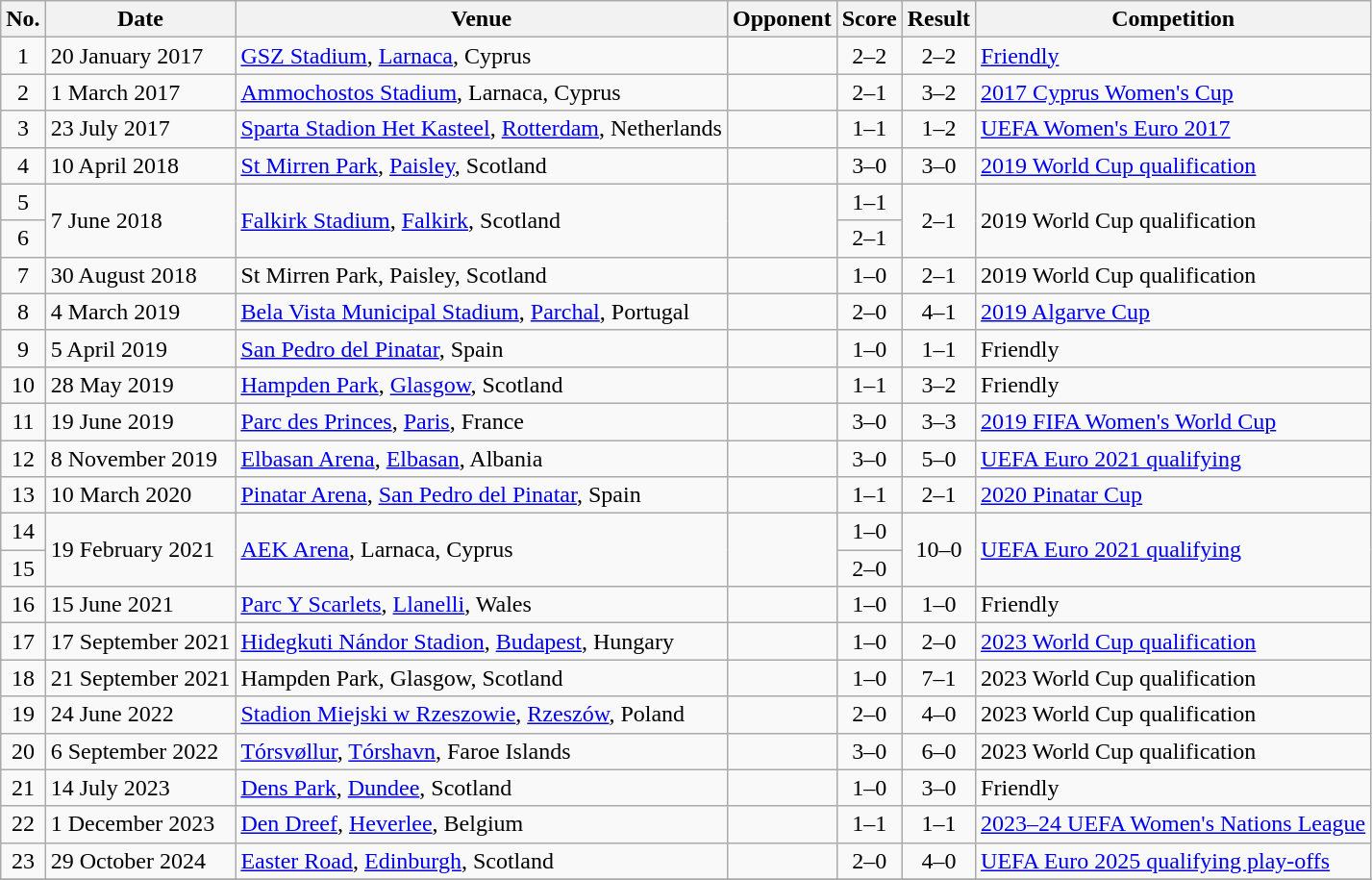<table class="wikitable sortable">
<tr>
<th scope="col">No.</th>
<th scope="col" data-sort-type="date">Date</th>
<th scope="col">Venue</th>
<th scope="col">Opponent</th>
<th scope="col">Score</th>
<th scope="col">Result</th>
<th scope="col">Competition</th>
</tr>
<tr>
<td style="text-align:center">1</td>
<td>20 January 2017</td>
<td><a href='#'>GSZ Stadium</a>, <a href='#'>Larnaca</a>, Cyprus</td>
<td></td>
<td style="text-align:center">2–2</td>
<td style="text-align:center">2–2</td>
<td><a href='#'>Friendly</a></td>
</tr>
<tr>
<td style="text-align:center">2</td>
<td>1 March 2017</td>
<td><a href='#'>Ammochostos Stadium</a>, Larnaca, Cyprus</td>
<td></td>
<td style="text-align:center">2–1</td>
<td style="text-align:center">3–2</td>
<td><a href='#'>2017 Cyprus Women's Cup</a></td>
</tr>
<tr>
<td style="text-align:center">3</td>
<td>23 July 2017</td>
<td><a href='#'>Sparta Stadion Het Kasteel</a>, <a href='#'>Rotterdam</a>, Netherlands</td>
<td></td>
<td style="text-align:center">1–1</td>
<td style="text-align:center">1–2</td>
<td><a href='#'>UEFA Women's Euro 2017</a></td>
</tr>
<tr>
<td style="text-align:center">4</td>
<td>10 April 2018</td>
<td><a href='#'>St Mirren Park</a>, <a href='#'>Paisley</a>, Scotland</td>
<td></td>
<td style="text-align:center">3–0</td>
<td style="text-align:center">3–0</td>
<td><a href='#'>2019 World Cup qualification</a></td>
</tr>
<tr>
<td style="text-align:center">5</td>
<td rowspan="2">7 June 2018</td>
<td rowspan="2"><a href='#'>Falkirk Stadium</a>, <a href='#'>Falkirk</a>, Scotland</td>
<td rowspan="2"></td>
<td style="text-align:center">1–1</td>
<td rowspan="2" style="text-align:center">2–1</td>
<td rowspan="2">2019 World Cup qualification</td>
</tr>
<tr>
<td style="text-align:center">6</td>
<td style="text-align:center">2–1</td>
</tr>
<tr>
<td style="text-align:center">7</td>
<td>30 August 2018</td>
<td>St Mirren Park, Paisley, Scotland</td>
<td></td>
<td style="text-align:center">1–0</td>
<td style="text-align:center">2–1</td>
<td>2019 World Cup qualification</td>
</tr>
<tr>
<td style="text-align:center">8</td>
<td>4 March 2019</td>
<td><a href='#'>Bela Vista Municipal Stadium</a>, <a href='#'>Parchal</a>, Portugal</td>
<td></td>
<td style="text-align:center">2–0</td>
<td style="text-align:center">4–1</td>
<td><a href='#'>2019 Algarve Cup</a></td>
</tr>
<tr>
<td style="text-align:center">9</td>
<td>5 April 2019</td>
<td><a href='#'>San Pedro del Pinatar</a>, Spain</td>
<td></td>
<td style="text-align:center">1–0</td>
<td style="text-align:center">1–1</td>
<td>Friendly</td>
</tr>
<tr>
<td style="text-align:center">10</td>
<td>28 May 2019</td>
<td><a href='#'>Hampden Park</a>, <a href='#'>Glasgow</a>, Scotland</td>
<td></td>
<td style="text-align:center">1–1</td>
<td style="text-align:center">3–2</td>
<td>Friendly</td>
</tr>
<tr>
<td style="text-align:center">11</td>
<td>19 June 2019</td>
<td><a href='#'>Parc des Princes</a>, <a href='#'>Paris</a>, France</td>
<td></td>
<td style="text-align:center">3–0</td>
<td style="text-align:center">3–3</td>
<td><a href='#'>2019 FIFA Women's World Cup</a></td>
</tr>
<tr>
<td style="text-align:center">12</td>
<td>8 November 2019</td>
<td><a href='#'>Elbasan Arena</a>, <a href='#'>Elbasan</a>, Albania</td>
<td></td>
<td style="text-align:center">3–0</td>
<td style="text-align:center">5–0</td>
<td><a href='#'>UEFA Euro 2021 qualifying</a></td>
</tr>
<tr>
<td style="text-align:center">13</td>
<td>10 March 2020</td>
<td><a href='#'>Pinatar Arena</a>, <a href='#'>San Pedro del Pinatar</a>, Spain</td>
<td></td>
<td style="text-align:center">1–1</td>
<td style="text-align:center">2–1</td>
<td><a href='#'>2020 Pinatar Cup</a></td>
</tr>
<tr>
<td style="text-align:center">14</td>
<td rowspan="2">19 February 2021</td>
<td rowspan="2"><a href='#'>AEK Arena</a>, Larnaca, Cyprus</td>
<td rowspan="2"></td>
<td style="text-align:center">1–0</td>
<td rowspan="2" style="text-align:center">10–0</td>
<td rowspan="2"><a href='#'>UEFA Euro 2021 qualifying</a></td>
</tr>
<tr>
<td style="text-align:center">15</td>
<td style="text-align:center">2–0</td>
</tr>
<tr>
<td style="text-align:center">16</td>
<td>15 June 2021</td>
<td><a href='#'>Parc Y Scarlets</a>, <a href='#'>Llanelli</a>, Wales</td>
<td></td>
<td style="text-align:center">1–0</td>
<td style="text-align:center">1–0</td>
<td>Friendly</td>
</tr>
<tr>
<td style="text-align:center">17</td>
<td>17 September 2021</td>
<td><a href='#'>Hidegkuti Nándor Stadion</a>, <a href='#'>Budapest</a>, Hungary</td>
<td></td>
<td style="text-align:center">1–0</td>
<td style="text-align:center">2–0</td>
<td><a href='#'>2023 World Cup qualification</a></td>
</tr>
<tr>
<td style="text-align:center">18</td>
<td>21 September 2021</td>
<td>Hampden Park, Glasgow, Scotland</td>
<td></td>
<td style="text-align:center">1–0</td>
<td style="text-align:center">7–1</td>
<td>2023 World Cup qualification</td>
</tr>
<tr>
<td style="text-align:center">19</td>
<td>24 June 2022</td>
<td><a href='#'>Stadion Miejski w Rzeszowie</a>, <a href='#'>Rzeszów</a>, Poland</td>
<td></td>
<td style="text-align:center">2–0</td>
<td style="text-align:center">4–0</td>
<td>2023 World Cup qualification</td>
</tr>
<tr>
<td style="text-align:center">20</td>
<td>6 September 2022</td>
<td><a href='#'>Tórsvøllur</a>, <a href='#'>Tórshavn</a>, Faroe Islands</td>
<td></td>
<td style="text-align:center">3–0</td>
<td style="text-align:center">6–0</td>
<td>2023 World Cup qualification</td>
</tr>
<tr>
<td style="text-align:center">21</td>
<td>14 July 2023</td>
<td><a href='#'>Dens Park</a>, <a href='#'>Dundee</a>, Scotland</td>
<td></td>
<td style="text-align:center">1–0</td>
<td style="text-align:center">3–0</td>
<td>Friendly</td>
</tr>
<tr>
<td style="text-align:center">22</td>
<td>1 December 2023</td>
<td><a href='#'>Den Dreef</a>, <a href='#'>Heverlee</a>, Belgium</td>
<td></td>
<td style="text-align:center">1–1</td>
<td style="text-align:center">1–1</td>
<td><a href='#'>2023–24 UEFA Women's Nations League</a></td>
</tr>
<tr>
<td style="text-align:center">23</td>
<td>29 October 2024</td>
<td><a href='#'>Easter Road</a>, <a href='#'>Edinburgh</a>, Scotland</td>
<td></td>
<td style="text-align:center">2–0</td>
<td style="text-align:center">4–0</td>
<td><a href='#'>UEFA Euro 2025 qualifying play-offs</a></td>
</tr>
<tr>
</tr>
</table>
